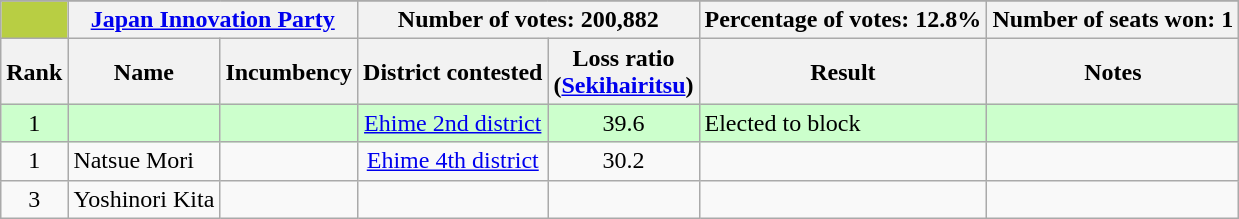<table class="wikitable sortable" style="text-align: center; ">
<tr ------------------>
</tr>
<tr class="vcard">
<th style="background-color: #B8CE43; width: 5px;"></th>
<th colspan="2" align="center"><a href='#'>Japan Innovation Party</a></th>
<th colspan="2" align="center">Number of votes: 200,882</th>
<th colspan="1" align="center">Percentage of votes: 12.8%</th>
<th colspan="2" align="center">Number of seats won: 1</th>
</tr>
<tr>
<th>Rank</th>
<th>Name</th>
<th>Incumbency</th>
<th>District contested</th>
<th>Loss ratio<br>(<a href='#'>Sekihairitsu</a>)</th>
<th>Result</th>
<th>Notes</th>
</tr>
<tr style="display:none;">
<td>99999</td>
<td>AAA</td>
<td>AAA</td>
<td>AAA</td>
<td>99999</td>
<td>AAA </td>
</tr>
<tr style="display:none;">
<td>000</td>
<td>ZZZ</td>
<td>ZZZ</td>
<td>ZZZ</td>
<td>000</td>
<td>ZZZ</td>
</tr>
<tr style="background-color:#cfc;">
<td>1</td>
<td style="text-align:left;"><span></span> </td>
<td><span></span></td>
<td><a href='#'>Ehime 2nd district</a></td>
<td>39.6</td>
<td style="text-align:left;"><span></span> Elected to block</td>
<td align=left><span></span></td>
</tr>
<tr>
<td>1</td>
<td style="text-align:left;"><span></span> Natsue Mori</td>
<td><span></span></td>
<td><a href='#'>Ehime 4th district</a></td>
<td>30.2</td>
<td style="text-align:left;"><span></span></td>
<td align=left><span></span></td>
</tr>
<tr>
<td>3</td>
<td style="text-align:left;"><span></span> Yoshinori Kita</td>
<td><span></span></td>
<td><span></span></td>
<td></td>
<td style="text-align:left;"><span></span></td>
<td align=left><span></span></td>
</tr>
</table>
